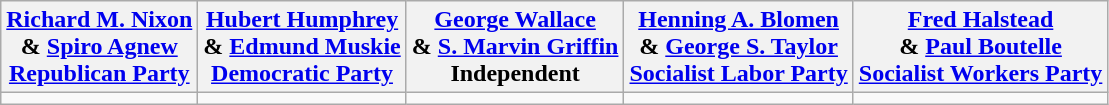<table class="wikitable" style="text-align:center;">
<tr>
<th><a href='#'>Richard M. Nixon</a><br> & <a href='#'>Spiro Agnew</a><br><a href='#'>Republican Party</a></th>
<th><a href='#'>Hubert Humphrey</a><br> & <a href='#'>Edmund Muskie</a><br><a href='#'>Democratic Party</a></th>
<th><a href='#'>George Wallace</a><br> & <a href='#'>S. Marvin Griffin</a><br>Independent</th>
<th><a href='#'>Henning A. Blomen</a><br> & <a href='#'>George S. Taylor</a><br><a href='#'>Socialist Labor Party</a></th>
<th><a href='#'>Fred Halstead</a><br> & <a href='#'>Paul Boutelle</a><br><a href='#'>Socialist Workers Party</a></th>
</tr>
<tr>
<td></td>
<td></td>
<td></td>
<td></td>
<td></td>
</tr>
</table>
